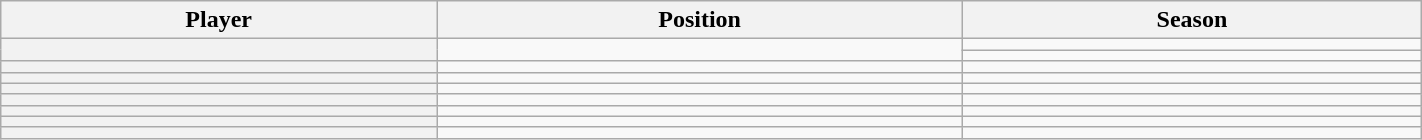<table class="wikitable sortable" width="75%">
<tr>
<th scope="col">Player</th>
<th scope="col">Position</th>
<th scope="col">Season</th>
</tr>
<tr>
<th scope="row" rowspan="2"></th>
<td rowspan="2"></td>
<td></td>
</tr>
<tr>
<td></td>
</tr>
<tr>
<th scope="row"></th>
<td></td>
<td></td>
</tr>
<tr>
<th scope="row"></th>
<td></td>
<td></td>
</tr>
<tr>
<th scope="row"></th>
<td></td>
<td></td>
</tr>
<tr>
<th scope="row"></th>
<td></td>
<td></td>
</tr>
<tr>
<th scope="row"></th>
<td></td>
<td></td>
</tr>
<tr>
<th scope="row"></th>
<td></td>
<td></td>
</tr>
<tr>
<th scope="row"></th>
<td></td>
<td></td>
</tr>
</table>
